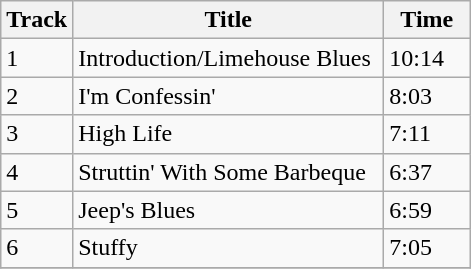<table class="wikitable">
<tr>
<th scope="col" width="25px">Track</th>
<th scope="col" width="200px">Title</th>
<th scope="col" width="50px">Time</th>
</tr>
<tr>
<td>1</td>
<td>Introduction/Limehouse Blues</td>
<td>10:14</td>
</tr>
<tr>
<td>2</td>
<td>I'm Confessin'</td>
<td>8:03</td>
</tr>
<tr>
<td>3</td>
<td>High Life</td>
<td>7:11</td>
</tr>
<tr>
<td>4</td>
<td>Struttin' With Some Barbeque</td>
<td>6:37</td>
</tr>
<tr>
<td>5</td>
<td>Jeep's Blues</td>
<td>6:59</td>
</tr>
<tr>
<td>6</td>
<td>Stuffy</td>
<td>7:05</td>
</tr>
<tr>
</tr>
</table>
